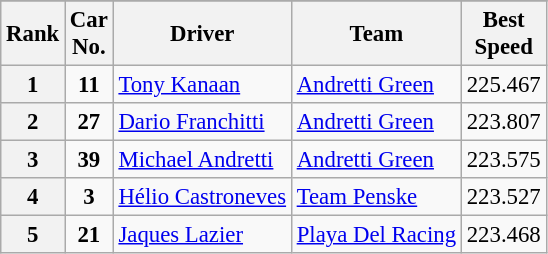<table class="wikitable" style="font-size:95%;">
<tr>
</tr>
<tr>
<th>Rank</th>
<th>Car<br>No.</th>
<th>Driver</th>
<th>Team</th>
<th>Best<br>Speed</th>
</tr>
<tr>
<th>1</th>
<td style="text-align:center"><strong>11</strong></td>
<td> <a href='#'>Tony Kanaan</a></td>
<td><a href='#'>Andretti Green</a></td>
<td align=center>225.467</td>
</tr>
<tr>
<th>2</th>
<td style="text-align:center"><strong>27</strong></td>
<td> <a href='#'>Dario Franchitti</a></td>
<td><a href='#'>Andretti Green</a></td>
<td align=center>223.807</td>
</tr>
<tr>
<th>3</th>
<td style="text-align:center"><strong>39</strong></td>
<td> <a href='#'>Michael Andretti</a></td>
<td><a href='#'>Andretti Green</a></td>
<td align=center>223.575</td>
</tr>
<tr>
<th>4</th>
<td style="text-align:center"><strong>3</strong></td>
<td> <a href='#'>Hélio Castroneves</a></td>
<td><a href='#'>Team Penske</a></td>
<td align=center>223.527</td>
</tr>
<tr>
<th>5</th>
<td style="text-align:center"><strong>21</strong></td>
<td> <a href='#'>Jaques Lazier</a></td>
<td><a href='#'>Playa Del Racing</a></td>
<td align=center>223.468</td>
</tr>
</table>
